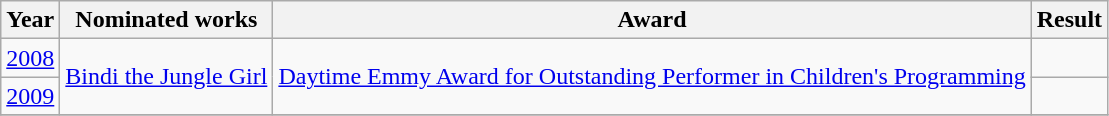<table class="wikitable">
<tr>
<th>Year</th>
<th>Nominated works</th>
<th>Award</th>
<th>Result</th>
</tr>
<tr>
<td><a href='#'>2008</a></td>
<td rowspan="2"><a href='#'>Bindi the Jungle Girl</a></td>
<td rowspan="2"><a href='#'>Daytime Emmy Award for Outstanding Performer in Children's Programming</a></td>
<td></td>
</tr>
<tr>
<td><a href='#'>2009</a></td>
<td></td>
</tr>
<tr>
</tr>
</table>
